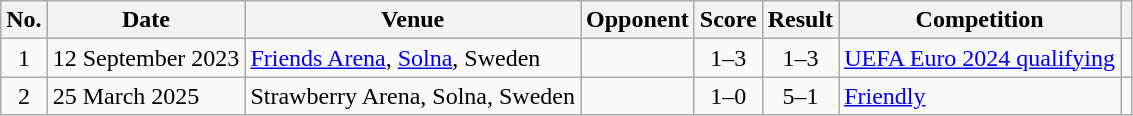<table class="wikitable sortable">
<tr>
<th scope="col">No.</th>
<th scope="col">Date</th>
<th scope="col">Venue</th>
<th scope="col">Opponent</th>
<th scope="col">Score</th>
<th scope="col">Result</th>
<th scope="col">Competition</th>
<th scope="col" class="unsortable"></th>
</tr>
<tr>
<td align="center">1</td>
<td>12 September 2023</td>
<td><a href='#'>Friends Arena</a>, <a href='#'>Solna</a>, Sweden</td>
<td></td>
<td align=center>1–3</td>
<td align=center>1–3</td>
<td><a href='#'>UEFA Euro 2024 qualifying</a></td>
<td align=center></td>
</tr>
<tr>
<td align="center">2</td>
<td>25 March 2025</td>
<td>Strawberry Arena, Solna, Sweden</td>
<td></td>
<td align=center>1–0</td>
<td align=center>5–1</td>
<td><a href='#'>Friendly</a></td>
<td align=center></td>
</tr>
</table>
